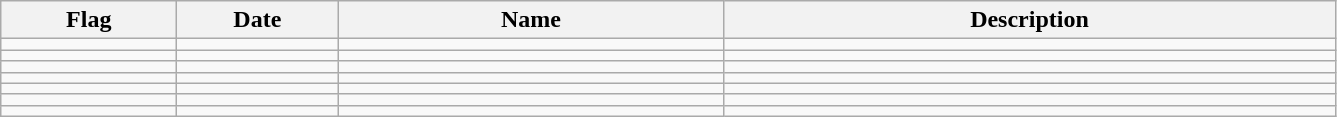<table class="wikitable" style="background:#f9f9f9">
<tr>
<th width="110">Flag</th>
<th width="100">Date</th>
<th width="250">Name</th>
<th width="400">Description</th>
</tr>
<tr>
<td></td>
<td></td>
<td></td>
<td></td>
</tr>
<tr>
<td></td>
<td></td>
<td></td>
<td></td>
</tr>
<tr>
<td></td>
<td></td>
<td></td>
<td></td>
</tr>
<tr>
<td></td>
<td></td>
<td></td>
<td></td>
</tr>
<tr>
<td></td>
<td></td>
<td></td>
<td></td>
</tr>
<tr>
<td></td>
<td></td>
<td></td>
<td></td>
</tr>
<tr>
<td></td>
<td></td>
<td></td>
<td></td>
</tr>
</table>
